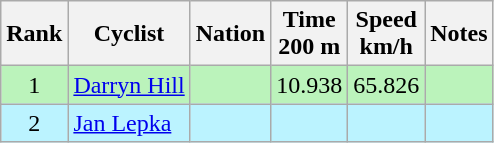<table class="wikitable sortable" style="text-align:center">
<tr>
<th>Rank</th>
<th>Cyclist</th>
<th>Nation</th>
<th>Time<br>200 m</th>
<th>Speed<br>km/h</th>
<th>Notes</th>
</tr>
<tr bgcolor=bbf3bb>
<td>1</td>
<td align=left><a href='#'>Darryn Hill</a></td>
<td align=left></td>
<td>10.938</td>
<td>65.826</td>
<td></td>
</tr>
<tr bgcolor=bbf3ff>
<td>2</td>
<td align=left><a href='#'>Jan Lepka</a></td>
<td align=left></td>
<td></td>
<td></td>
<td></td>
</tr>
</table>
